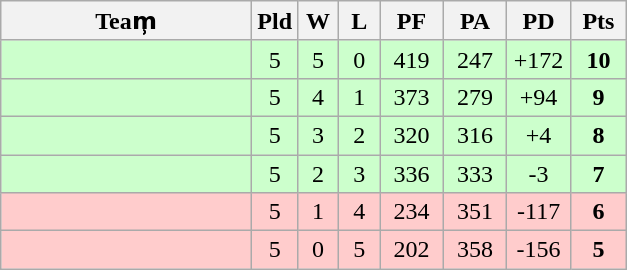<table class=wikitable style="text-align:center">
<tr>
<th width=160>Team̹̹</th>
<th width=20>Pld</th>
<th width=20>W</th>
<th width=20>L</th>
<th width=35>PF</th>
<th width=35>PA</th>
<th width=35>PD</th>
<th width=30>Pts</th>
</tr>
<tr style="background:#cfc;">
<td align=left></td>
<td>5</td>
<td>5</td>
<td>0</td>
<td>419</td>
<td>247</td>
<td>+172</td>
<td><strong>10</strong></td>
</tr>
<tr style="background:#cfc;">
<td align=left></td>
<td>5</td>
<td>4</td>
<td>1</td>
<td>373</td>
<td>279</td>
<td>+94</td>
<td><strong>9</strong></td>
</tr>
<tr style="background:#cfc;">
<td align=left></td>
<td>5</td>
<td>3</td>
<td>2</td>
<td>320</td>
<td>316</td>
<td>+4</td>
<td><strong>8</strong></td>
</tr>
<tr style="background:#cfc;">
<td align=left></td>
<td>5</td>
<td>2</td>
<td>3</td>
<td>336</td>
<td>333</td>
<td>-3</td>
<td><strong>7</strong></td>
</tr>
<tr style="background:#fcc;">
<td align=left></td>
<td>5</td>
<td>1</td>
<td>4</td>
<td>234</td>
<td>351</td>
<td>-117</td>
<td><strong>6</strong></td>
</tr>
<tr style="background:#fcc;">
<td align=left></td>
<td>5</td>
<td>0</td>
<td>5</td>
<td>202</td>
<td>358</td>
<td>-156</td>
<td><strong>5</strong></td>
</tr>
</table>
